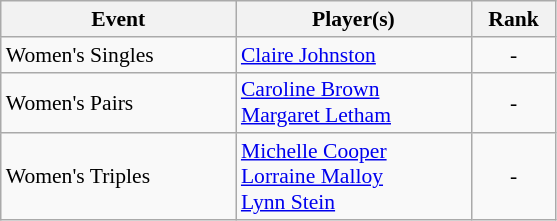<table class="wikitable" style="font-size:90%">
<tr>
<th width=150>Event</th>
<th width=150>Player(s)</th>
<th width=50>Rank</th>
</tr>
<tr>
<td>Women's Singles</td>
<td><a href='#'>Claire Johnston</a></td>
<td align="center">-</td>
</tr>
<tr>
<td>Women's Pairs</td>
<td><a href='#'>Caroline Brown</a><br><a href='#'>Margaret Letham</a></td>
<td align="center">-</td>
</tr>
<tr>
<td>Women's Triples</td>
<td><a href='#'>Michelle Cooper</a><br><a href='#'>Lorraine Malloy</a><br><a href='#'>Lynn Stein</a></td>
<td align="center">-</td>
</tr>
</table>
